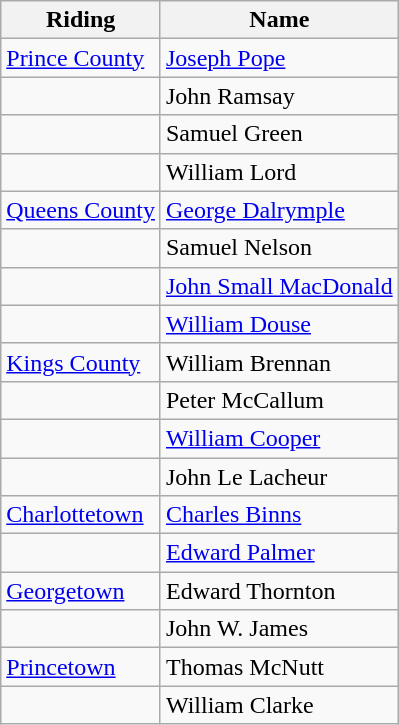<table class="wikitable">
<tr>
<th>Riding</th>
<th>Name</th>
</tr>
<tr>
<td><a href='#'>Prince County</a></td>
<td><a href='#'>Joseph Pope</a></td>
</tr>
<tr>
<td></td>
<td>John Ramsay</td>
</tr>
<tr>
<td></td>
<td>Samuel Green</td>
</tr>
<tr>
<td></td>
<td>William Lord</td>
</tr>
<tr>
<td><a href='#'>Queens County</a></td>
<td><a href='#'>George Dalrymple</a></td>
</tr>
<tr>
<td></td>
<td>Samuel Nelson</td>
</tr>
<tr>
<td></td>
<td><a href='#'>John Small MacDonald</a></td>
</tr>
<tr>
<td></td>
<td><a href='#'>William Douse</a></td>
</tr>
<tr>
<td><a href='#'>Kings County</a></td>
<td>William Brennan</td>
</tr>
<tr>
<td></td>
<td>Peter McCallum</td>
</tr>
<tr>
<td></td>
<td><a href='#'>William Cooper</a></td>
</tr>
<tr>
<td></td>
<td>John Le Lacheur</td>
</tr>
<tr>
<td><a href='#'>Charlottetown</a></td>
<td><a href='#'>Charles Binns</a></td>
</tr>
<tr>
<td></td>
<td><a href='#'>Edward Palmer</a></td>
</tr>
<tr>
<td><a href='#'>Georgetown</a></td>
<td>Edward Thornton</td>
</tr>
<tr>
<td></td>
<td>John W. James</td>
</tr>
<tr>
<td><a href='#'>Princetown</a></td>
<td>Thomas McNutt</td>
</tr>
<tr>
<td></td>
<td>William Clarke</td>
</tr>
</table>
